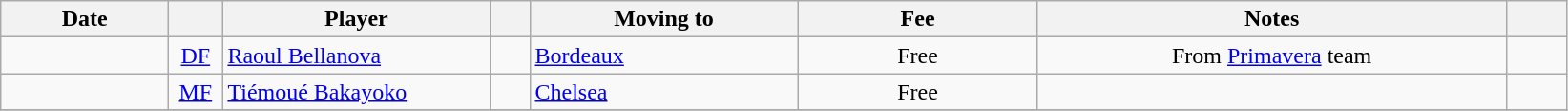<table class="wikitable sortable">
<tr>
<th style="width:110px">Date</th>
<th style="width:30px"></th>
<th style="width:180px">Player</th>
<th style="width:20px"></th>
<th style="width:180px">Moving to</th>
<th style="width:160px">Fee</th>
<th style="width:320px" class="unsortable">Notes</th>
<th style="width:35px"></th>
</tr>
<tr>
<td></td>
<td style="text-align:center"><a href='#'>DF</a></td>
<td> <a href='#'>Raoul Bellanova</a></td>
<td style="text-align:center"></td>
<td> <a href='#'>Bordeaux</a></td>
<td style="text-align:center">Free</td>
<td style="text-align:center">From <a href='#'>Primavera</a> team</td>
<td></td>
</tr>
<tr>
<td></td>
<td style="text-align:center"><a href='#'>MF</a></td>
<td> <a href='#'>Tiémoué Bakayoko</a></td>
<td style="text-align:center"></td>
<td> <a href='#'>Chelsea</a></td>
<td style="text-align:center">Free</td>
<td style="text-align:center"></td>
<td></td>
</tr>
<tr>
</tr>
</table>
